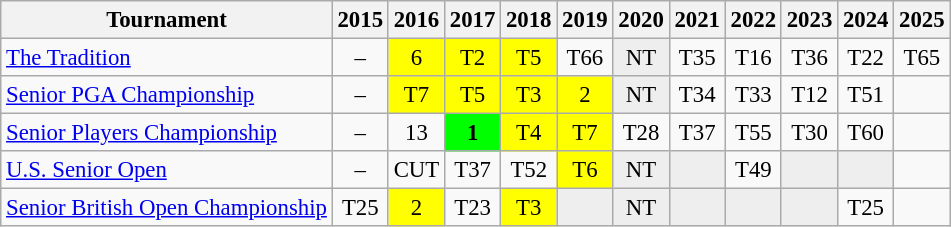<table class="wikitable" style="font-size:95%;text-align:center;">
<tr>
<th>Tournament</th>
<th>2015</th>
<th>2016</th>
<th>2017</th>
<th>2018</th>
<th>2019</th>
<th>2020</th>
<th>2021</th>
<th>2022</th>
<th>2023</th>
<th>2024</th>
<th>2025</th>
</tr>
<tr>
<td align=left><a href='#'>The Tradition</a></td>
<td>–</td>
<td style="background:yellow;">6</td>
<td style="background:yellow;">T2</td>
<td style="background:yellow;">T5</td>
<td>T66</td>
<td style="background:#eeeeee;">NT</td>
<td>T35</td>
<td>T16</td>
<td>T36</td>
<td>T22</td>
<td>T65</td>
</tr>
<tr>
<td align=left><a href='#'>Senior PGA Championship</a></td>
<td>–</td>
<td style="background:yellow;">T7</td>
<td style="background:yellow;">T5</td>
<td style="background:yellow;">T3</td>
<td style="background:yellow;">2</td>
<td style="background:#eeeeee;">NT</td>
<td>T34</td>
<td>T33</td>
<td>T12</td>
<td>T51</td>
<td></td>
</tr>
<tr>
<td align=left><a href='#'>Senior Players Championship</a></td>
<td>–</td>
<td>13</td>
<td style="background:lime;"><strong>1</strong></td>
<td style="background:yellow;">T4</td>
<td style="background:yellow;">T7</td>
<td>T28</td>
<td>T37</td>
<td>T55</td>
<td>T30</td>
<td>T60</td>
<td></td>
</tr>
<tr>
<td align=left><a href='#'>U.S. Senior Open</a></td>
<td>–</td>
<td>CUT</td>
<td>T37</td>
<td>T52</td>
<td style="background:yellow;">T6</td>
<td style="background:#eeeeee;">NT</td>
<td style="background:#eeeeee;"></td>
<td>T49</td>
<td style="background:#eeeeee;"></td>
<td style="background:#eeeeee;"></td>
<td></td>
</tr>
<tr>
<td align=left><a href='#'>Senior British Open Championship</a></td>
<td>T25</td>
<td style="background:yellow;">2</td>
<td>T23</td>
<td style="background:yellow;">T3</td>
<td style="background:#eeeeee;"></td>
<td style="background:#eeeeee;">NT</td>
<td style="background:#eeeeee;"></td>
<td style="background:#eeeeee;"></td>
<td style="background:#eeeeee;"></td>
<td>T25</td>
<td></td>
</tr>
</table>
